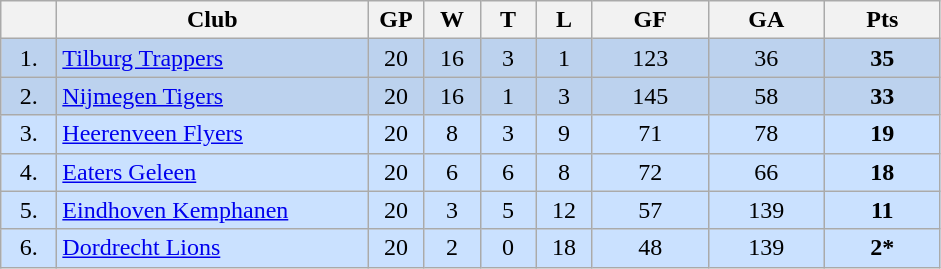<table class="wikitable">
<tr>
<th width="30"></th>
<th width="200">Club</th>
<th width="30">GP</th>
<th width="30">W</th>
<th width="30">T</th>
<th width="30">L</th>
<th width="70">GF</th>
<th width="70">GA</th>
<th width="70">Pts</th>
</tr>
<tr bgcolor="#BCD2EE" align="center">
<td>1.</td>
<td align="left"><a href='#'>Tilburg Trappers</a></td>
<td>20</td>
<td>16</td>
<td>3</td>
<td>1</td>
<td>123</td>
<td>36</td>
<td><strong>35</strong></td>
</tr>
<tr bgcolor="#BCD2EE" align="center">
<td>2.</td>
<td align="left"><a href='#'>Nijmegen Tigers</a></td>
<td>20</td>
<td>16</td>
<td>1</td>
<td>3</td>
<td>145</td>
<td>58</td>
<td><strong>33</strong></td>
</tr>
<tr bgcolor="#CAE1FF" align="center">
<td>3.</td>
<td align="left"><a href='#'>Heerenveen Flyers</a></td>
<td>20</td>
<td>8</td>
<td>3</td>
<td>9</td>
<td>71</td>
<td>78</td>
<td><strong>19</strong></td>
</tr>
<tr bgcolor="#CAE1FF" align="center">
<td>4.</td>
<td align="left"><a href='#'>Eaters Geleen</a></td>
<td>20</td>
<td>6</td>
<td>6</td>
<td>8</td>
<td>72</td>
<td>66</td>
<td><strong>18</strong></td>
</tr>
<tr bgcolor="#CAE1FF" align="center">
<td>5.</td>
<td align="left"><a href='#'>Eindhoven Kemphanen</a></td>
<td>20</td>
<td>3</td>
<td>5</td>
<td>12</td>
<td>57</td>
<td>139</td>
<td><strong>11</strong></td>
</tr>
<tr bgcolor="#CAE1FF" align="center">
<td>6.</td>
<td align="left"><a href='#'>Dordrecht Lions</a></td>
<td>20</td>
<td>2</td>
<td>0</td>
<td>18</td>
<td>48</td>
<td>139</td>
<td><strong>2*</strong></td>
</tr>
</table>
